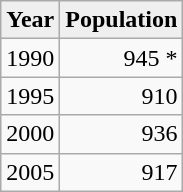<table class="wikitable left" style="clear:none;">
<tr>
<th style="background:#efefef;">Year</th>
<th style="background:#efefef;">Population</th>
</tr>
<tr>
<td>1990</td>
<td align="right">945 *</td>
</tr>
<tr>
<td>1995</td>
<td align="right">910</td>
</tr>
<tr>
<td>2000</td>
<td align="right">936</td>
</tr>
<tr>
<td>2005</td>
<td align="right">917</td>
</tr>
</table>
